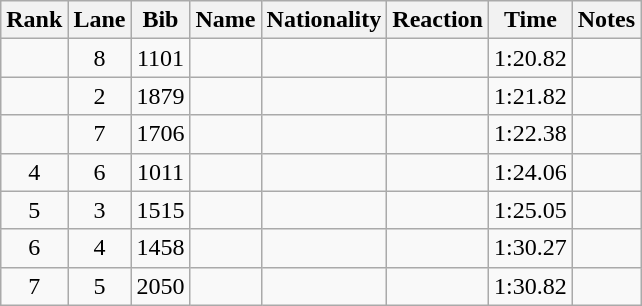<table class="wikitable sortable" style="text-align:center">
<tr>
<th>Rank</th>
<th>Lane</th>
<th>Bib</th>
<th>Name</th>
<th>Nationality</th>
<th>Reaction</th>
<th>Time</th>
<th>Notes</th>
</tr>
<tr>
<td></td>
<td>8</td>
<td>1101</td>
<td align=left></td>
<td align=left></td>
<td></td>
<td>1:20.82</td>
<td></td>
</tr>
<tr>
<td></td>
<td>2</td>
<td>1879</td>
<td align=left></td>
<td align=left></td>
<td></td>
<td>1:21.82</td>
<td></td>
</tr>
<tr>
<td></td>
<td>7</td>
<td>1706</td>
<td align=left></td>
<td align=left></td>
<td></td>
<td>1:22.38</td>
<td></td>
</tr>
<tr>
<td>4</td>
<td>6</td>
<td>1011</td>
<td align=left></td>
<td align=left></td>
<td></td>
<td>1:24.06</td>
<td></td>
</tr>
<tr>
<td>5</td>
<td>3</td>
<td>1515</td>
<td align=left></td>
<td align=left></td>
<td></td>
<td>1:25.05</td>
<td></td>
</tr>
<tr>
<td>6</td>
<td>4</td>
<td>1458</td>
<td align=left></td>
<td align=left></td>
<td></td>
<td>1:30.27</td>
<td></td>
</tr>
<tr>
<td>7</td>
<td>5</td>
<td>2050</td>
<td align=left></td>
<td align=left></td>
<td></td>
<td>1:30.82</td>
<td></td>
</tr>
</table>
